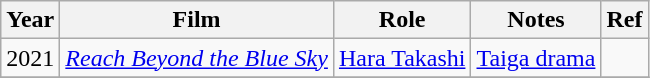<table class="wikitable">
<tr>
<th>Year</th>
<th>Film</th>
<th>Role</th>
<th>Notes</th>
<th>Ref</th>
</tr>
<tr>
<td>2021</td>
<td><em><a href='#'>Reach Beyond the Blue Sky</a></em></td>
<td><a href='#'>Hara Takashi</a></td>
<td><a href='#'>Taiga drama</a></td>
<td></td>
</tr>
<tr>
</tr>
</table>
